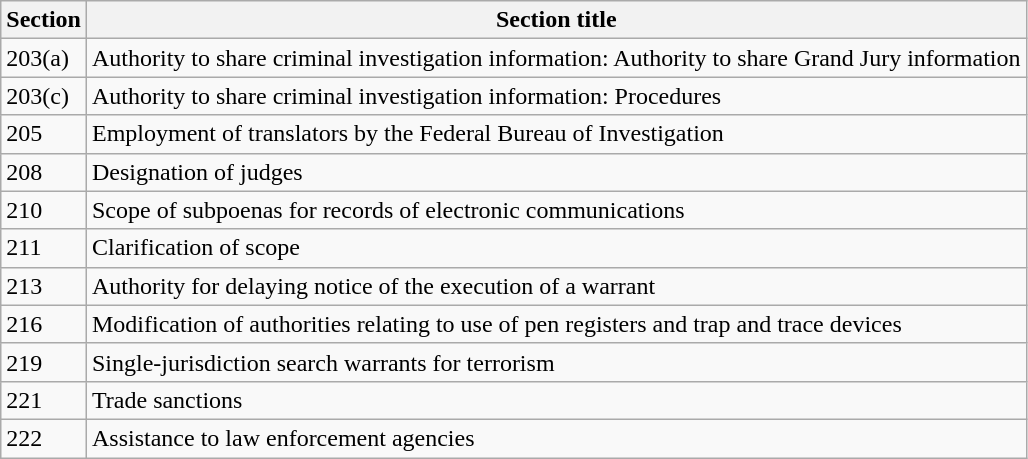<table class=wikitable>
<tr>
<th><strong>Section</strong></th>
<th><strong>Section title</strong></th>
</tr>
<tr VALIGN=TOP>
<td>203(a)</td>
<td>Authority to share criminal investigation information: Authority to share Grand Jury information</td>
</tr>
<tr VALIGN=TOP>
<td>203(c)</td>
<td>Authority to share criminal investigation information: Procedures</td>
</tr>
<tr VALIGN=TOP>
<td>205</td>
<td>Employment of translators by the Federal Bureau of Investigation</td>
</tr>
<tr VALIGN=TOP>
<td>208</td>
<td>Designation of judges</td>
</tr>
<tr VALIGN=TOP>
<td>210</td>
<td>Scope of subpoenas for records of electronic communications</td>
</tr>
<tr VALIGN=TOP>
<td>211</td>
<td>Clarification of scope</td>
</tr>
<tr VALIGN=TOP>
<td>213</td>
<td>Authority for delaying notice of the execution of a warrant</td>
</tr>
<tr VALIGN=TOP>
<td>216</td>
<td>Modification of authorities relating to use of pen registers and trap and trace devices</td>
</tr>
<tr VALIGN=TOP>
<td>219</td>
<td>Single-jurisdiction search warrants for terrorism</td>
</tr>
<tr VALIGN=TOP>
<td>221</td>
<td>Trade sanctions</td>
</tr>
<tr VALIGN=TOP>
<td>222</td>
<td>Assistance to law enforcement agencies</td>
</tr>
</table>
